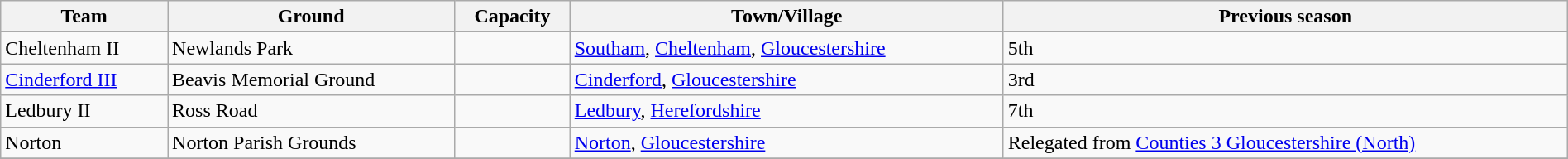<table class="wikitable sortable" width=100%>
<tr>
<th>Team</th>
<th>Ground</th>
<th>Capacity</th>
<th>Town/Village</th>
<th>Previous season</th>
</tr>
<tr>
<td>Cheltenham II</td>
<td>Newlands Park</td>
<td></td>
<td><a href='#'>Southam</a>, <a href='#'>Cheltenham</a>, <a href='#'>Gloucestershire</a></td>
<td>5th</td>
</tr>
<tr>
<td><a href='#'>Cinderford III</a></td>
<td>Beavis Memorial Ground</td>
<td></td>
<td><a href='#'>Cinderford</a>, <a href='#'>Gloucestershire</a></td>
<td>3rd</td>
</tr>
<tr>
<td>Ledbury II</td>
<td>Ross Road</td>
<td></td>
<td><a href='#'>Ledbury</a>, <a href='#'>Herefordshire</a></td>
<td>7th</td>
</tr>
<tr>
<td>Norton</td>
<td>Norton Parish Grounds</td>
<td></td>
<td><a href='#'>Norton</a>, <a href='#'>Gloucestershire</a></td>
<td>Relegated from <a href='#'>Counties 3 Gloucestershire (North)</a></td>
</tr>
<tr>
</tr>
</table>
